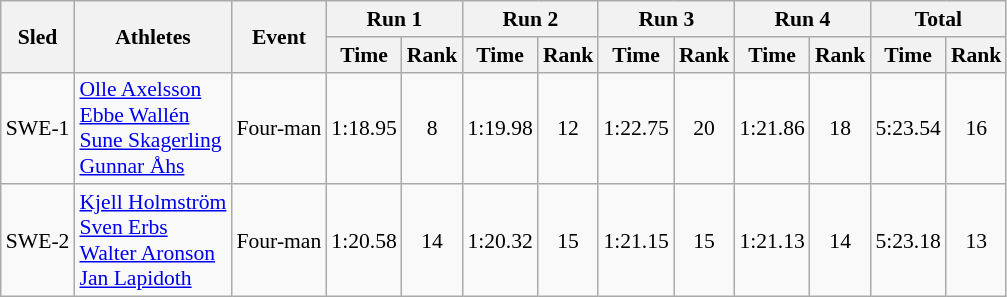<table class="wikitable"  border="1" style="font-size:90%">
<tr>
<th rowspan="2">Sled</th>
<th rowspan="2">Athletes</th>
<th rowspan="2">Event</th>
<th colspan="2">Run 1</th>
<th colspan="2">Run 2</th>
<th colspan="2">Run 3</th>
<th colspan="2">Run 4</th>
<th colspan="2">Total</th>
</tr>
<tr>
<th>Time</th>
<th>Rank</th>
<th>Time</th>
<th>Rank</th>
<th>Time</th>
<th>Rank</th>
<th>Time</th>
<th>Rank</th>
<th>Time</th>
<th>Rank</th>
</tr>
<tr>
<td align="center">SWE-1</td>
<td><a href='#'>Olle Axelsson</a><br><a href='#'>Ebbe Wallén</a><br><a href='#'>Sune Skagerling</a><br><a href='#'>Gunnar Åhs</a></td>
<td>Four-man</td>
<td align="center">1:18.95</td>
<td align="center">8</td>
<td align="center">1:19.98</td>
<td align="center">12</td>
<td align="center">1:22.75</td>
<td align="center">20</td>
<td align="center">1:21.86</td>
<td align="center">18</td>
<td align="center">5:23.54</td>
<td align="center">16</td>
</tr>
<tr>
<td align="center">SWE-2</td>
<td><a href='#'>Kjell Holmström</a><br><a href='#'>Sven Erbs</a><br><a href='#'>Walter Aronson</a><br><a href='#'>Jan Lapidoth</a></td>
<td>Four-man</td>
<td align="center">1:20.58</td>
<td align="center">14</td>
<td align="center">1:20.32</td>
<td align="center">15</td>
<td align="center">1:21.15</td>
<td align="center">15</td>
<td align="center">1:21.13</td>
<td align="center">14</td>
<td align="center">5:23.18</td>
<td align="center">13</td>
</tr>
</table>
